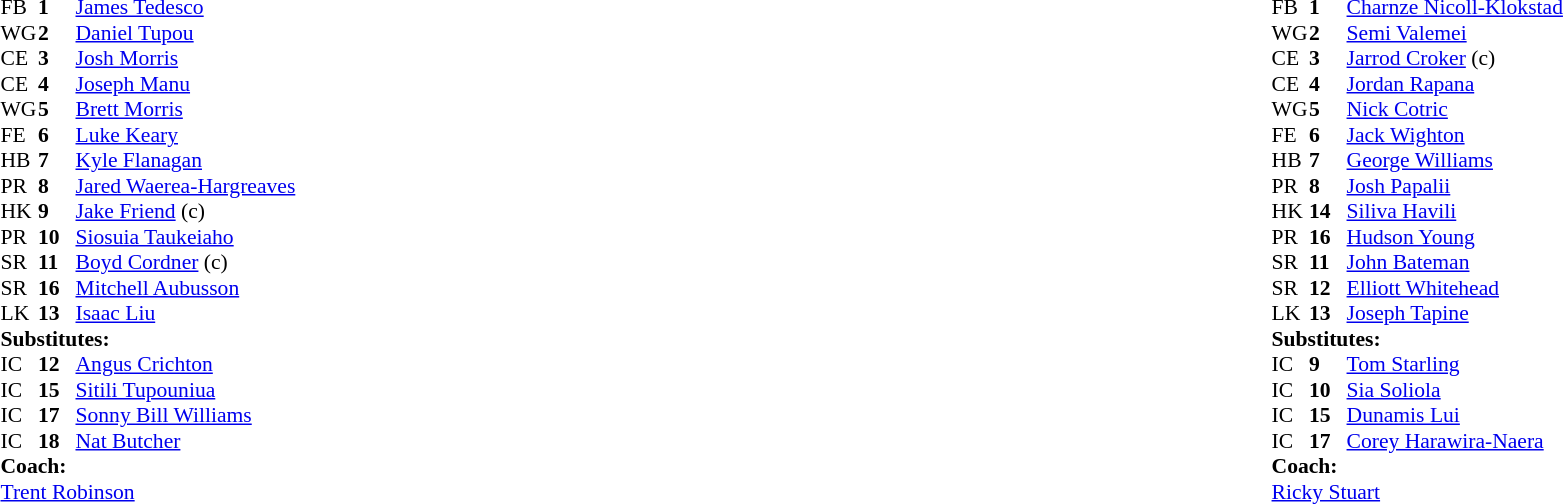<table class="mw-collapsible mw-collapsed" width="100%">
<tr>
<td valign="top" width="50%"><br><table cellspacing="0" cellpadding="0" style="font-size: 90%">
<tr>
<th width="25"></th>
<th width="25"></th>
</tr>
<tr>
<td>FB</td>
<td><strong>1</strong></td>
<td><a href='#'>James Tedesco</a></td>
</tr>
<tr>
<td>WG</td>
<td><strong>2</strong></td>
<td><a href='#'>Daniel Tupou</a></td>
</tr>
<tr>
<td>CE</td>
<td><strong>3</strong></td>
<td><a href='#'>Josh Morris</a></td>
</tr>
<tr>
<td>CE</td>
<td><strong>4</strong></td>
<td><a href='#'>Joseph Manu</a></td>
</tr>
<tr>
<td>WG</td>
<td><strong>5</strong></td>
<td><a href='#'>Brett Morris</a></td>
</tr>
<tr>
<td>FE</td>
<td><strong>6</strong></td>
<td><a href='#'>Luke Keary</a></td>
</tr>
<tr>
<td>HB</td>
<td><strong>7</strong></td>
<td><a href='#'>Kyle Flanagan</a></td>
</tr>
<tr>
<td>PR</td>
<td><strong>8</strong></td>
<td><a href='#'>Jared Waerea-Hargreaves</a></td>
</tr>
<tr>
<td>HK</td>
<td><strong>9</strong></td>
<td><a href='#'>Jake Friend</a> (c)</td>
</tr>
<tr>
<td>PR</td>
<td><strong>10</strong></td>
<td><a href='#'>Siosuia Taukeiaho</a></td>
</tr>
<tr>
<td>SR</td>
<td><strong>11</strong></td>
<td><a href='#'>Boyd Cordner</a> (c)</td>
</tr>
<tr>
<td>SR</td>
<td><strong>16</strong></td>
<td><a href='#'>Mitchell Aubusson</a></td>
</tr>
<tr>
<td>LK</td>
<td><strong>13</strong></td>
<td><a href='#'>Isaac Liu</a></td>
</tr>
<tr>
<td colspan="3"><strong>Substitutes:</strong></td>
</tr>
<tr>
<td>IC</td>
<td><strong>12</strong></td>
<td><a href='#'>Angus Crichton</a></td>
</tr>
<tr>
<td>IC</td>
<td><strong>15</strong></td>
<td><a href='#'>Sitili Tupouniua</a></td>
</tr>
<tr>
<td>IC</td>
<td><strong>17</strong></td>
<td><a href='#'>Sonny Bill Williams</a></td>
</tr>
<tr>
<td>IC</td>
<td><strong>18</strong></td>
<td><a href='#'>Nat Butcher</a></td>
</tr>
<tr>
<td colspan="3"><strong>Coach:</strong></td>
</tr>
<tr>
<td colspan="4"><a href='#'>Trent Robinson</a></td>
</tr>
</table>
</td>
<td valign="top" width="50%"><br><table cellspacing="0" cellpadding="0" align="center" style="font-size: 90%">
<tr>
<th width="25"></th>
<th width="25"></th>
</tr>
<tr>
<td>FB</td>
<td><strong>1</strong></td>
<td><a href='#'>Charnze Nicoll-Klokstad</a></td>
</tr>
<tr>
<td>WG</td>
<td><strong>2</strong></td>
<td><a href='#'>Semi Valemei</a></td>
</tr>
<tr>
<td>CE</td>
<td><strong>3</strong></td>
<td><a href='#'>Jarrod Croker</a> (c)</td>
</tr>
<tr>
<td>CE</td>
<td><strong>4</strong></td>
<td><a href='#'>Jordan Rapana</a></td>
</tr>
<tr>
<td>WG</td>
<td><strong>5</strong></td>
<td><a href='#'>Nick Cotric</a></td>
</tr>
<tr>
<td>FE</td>
<td><strong>6</strong></td>
<td><a href='#'>Jack Wighton</a></td>
</tr>
<tr>
<td>HB</td>
<td><strong>7</strong></td>
<td><a href='#'>George Williams</a></td>
</tr>
<tr>
<td>PR</td>
<td><strong>8</strong></td>
<td><a href='#'>Josh Papalii</a></td>
</tr>
<tr>
<td>HK</td>
<td><strong>14</strong></td>
<td><a href='#'>Siliva Havili</a></td>
</tr>
<tr>
<td>PR</td>
<td><strong>16</strong></td>
<td><a href='#'>Hudson Young</a></td>
</tr>
<tr>
<td>SR</td>
<td><strong>11</strong></td>
<td><a href='#'>John Bateman</a></td>
</tr>
<tr>
<td>SR</td>
<td><strong>12</strong></td>
<td><a href='#'>Elliott Whitehead</a></td>
</tr>
<tr>
<td>LK</td>
<td><strong>13</strong></td>
<td><a href='#'>Joseph Tapine</a></td>
</tr>
<tr>
<td colspan="3"><strong>Substitutes:</strong></td>
</tr>
<tr>
<td>IC</td>
<td><strong>9</strong></td>
<td><a href='#'>Tom Starling</a></td>
</tr>
<tr>
<td>IC</td>
<td><strong>10</strong></td>
<td><a href='#'>Sia Soliola</a></td>
</tr>
<tr>
<td>IC</td>
<td><strong>15</strong></td>
<td><a href='#'>Dunamis Lui</a></td>
</tr>
<tr>
<td>IC</td>
<td><strong>17</strong></td>
<td><a href='#'>Corey Harawira-Naera</a></td>
</tr>
<tr>
<td colspan="3"><strong>Coach:</strong></td>
</tr>
<tr>
<td colspan="4"><a href='#'>Ricky Stuart</a></td>
</tr>
</table>
</td>
</tr>
</table>
